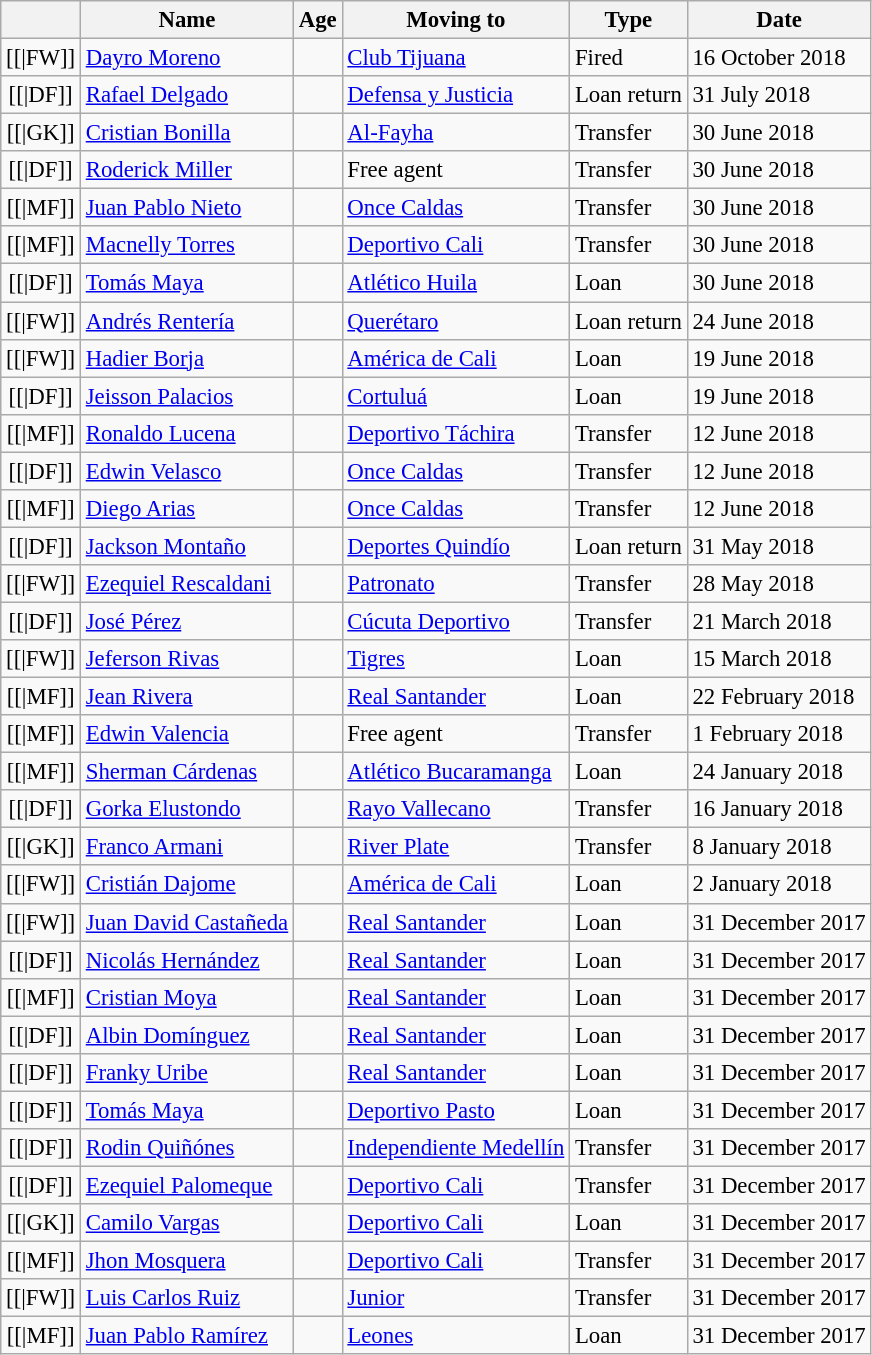<table class="wikitable sortable" Style="text-align: left;font-size:95%">
<tr>
<th></th>
<th>Name</th>
<th>Age</th>
<th>Moving to</th>
<th>Type</th>
<th>Date</th>
</tr>
<tr>
<td align=center>[[|FW]]</td>
<td> <a href='#'>Dayro Moreno</a></td>
<td align=center></td>
<td> <a href='#'>Club Tijuana</a></td>
<td>Fired</td>
<td>16 October 2018</td>
</tr>
<tr>
<td align=center>[[|DF]]</td>
<td> <a href='#'>Rafael Delgado</a></td>
<td align=center></td>
<td> <a href='#'>Defensa y Justicia</a></td>
<td>Loan return</td>
<td>31 July 2018</td>
</tr>
<tr>
<td align=center>[[|GK]]</td>
<td> <a href='#'>Cristian Bonilla</a></td>
<td align=center></td>
<td> <a href='#'>Al-Fayha</a></td>
<td>Transfer</td>
<td>30 June 2018</td>
</tr>
<tr>
<td align=center>[[|DF]]</td>
<td> <a href='#'>Roderick Miller</a></td>
<td align=center></td>
<td>Free agent</td>
<td>Transfer</td>
<td>30 June 2018</td>
</tr>
<tr>
<td align=center>[[|MF]]</td>
<td> <a href='#'>Juan Pablo Nieto</a></td>
<td align=center></td>
<td> <a href='#'>Once Caldas</a></td>
<td>Transfer</td>
<td>30 June 2018</td>
</tr>
<tr>
<td align=center>[[|MF]]</td>
<td> <a href='#'>Macnelly Torres</a></td>
<td align=center></td>
<td> <a href='#'>Deportivo Cali</a></td>
<td>Transfer</td>
<td>30 June 2018</td>
</tr>
<tr>
<td align=center>[[|DF]]</td>
<td> <a href='#'>Tomás Maya</a></td>
<td align=center></td>
<td> <a href='#'>Atlético Huila</a></td>
<td>Loan</td>
<td>30 June 2018</td>
</tr>
<tr>
<td align=center>[[|FW]]</td>
<td> <a href='#'>Andrés Rentería</a></td>
<td align=center></td>
<td> <a href='#'>Querétaro</a></td>
<td>Loan return</td>
<td>24 June 2018</td>
</tr>
<tr>
<td align=center>[[|FW]]</td>
<td> <a href='#'>Hadier Borja</a></td>
<td align=center></td>
<td> <a href='#'>América de Cali</a></td>
<td>Loan</td>
<td>19 June 2018</td>
</tr>
<tr>
<td align=center>[[|DF]]</td>
<td> <a href='#'>Jeisson Palacios</a></td>
<td align=center></td>
<td> <a href='#'>Cortuluá</a></td>
<td>Loan</td>
<td>19 June 2018</td>
</tr>
<tr>
<td align=center>[[|MF]]</td>
<td> <a href='#'>Ronaldo Lucena</a></td>
<td align=center></td>
<td> <a href='#'>Deportivo Táchira</a></td>
<td>Transfer</td>
<td>12 June 2018</td>
</tr>
<tr>
<td align=center>[[|DF]]</td>
<td> <a href='#'>Edwin Velasco</a></td>
<td align=center></td>
<td> <a href='#'>Once Caldas</a></td>
<td>Transfer</td>
<td>12 June 2018</td>
</tr>
<tr>
<td align=center>[[|MF]]</td>
<td> <a href='#'>Diego Arias</a></td>
<td align=center></td>
<td> <a href='#'>Once Caldas</a></td>
<td>Transfer</td>
<td>12 June 2018</td>
</tr>
<tr>
<td align=center>[[|DF]]</td>
<td> <a href='#'>Jackson Montaño</a></td>
<td align=center></td>
<td> <a href='#'>Deportes Quindío</a></td>
<td>Loan return</td>
<td>31 May 2018</td>
</tr>
<tr>
<td align=center>[[|FW]]</td>
<td> <a href='#'>Ezequiel Rescaldani</a></td>
<td align=center></td>
<td> <a href='#'>Patronato</a></td>
<td>Transfer</td>
<td>28 May 2018</td>
</tr>
<tr>
<td align=center>[[|DF]]</td>
<td> <a href='#'>José Pérez</a></td>
<td align=center></td>
<td> <a href='#'>Cúcuta Deportivo</a></td>
<td>Transfer</td>
<td>21 March 2018</td>
</tr>
<tr>
<td align=center>[[|FW]]</td>
<td> <a href='#'>Jeferson Rivas</a></td>
<td align=center></td>
<td> <a href='#'>Tigres</a></td>
<td>Loan</td>
<td>15 March 2018</td>
</tr>
<tr>
<td align=center>[[|MF]]</td>
<td> <a href='#'>Jean Rivera</a></td>
<td align=center></td>
<td> <a href='#'>Real Santander</a></td>
<td>Loan</td>
<td>22 February 2018</td>
</tr>
<tr>
<td align=center>[[|MF]]</td>
<td> <a href='#'>Edwin Valencia</a></td>
<td align=center></td>
<td>Free agent</td>
<td>Transfer</td>
<td>1 February 2018</td>
</tr>
<tr>
<td align=center>[[|MF]]</td>
<td> <a href='#'>Sherman Cárdenas</a></td>
<td align=center></td>
<td> <a href='#'>Atlético Bucaramanga</a></td>
<td>Loan</td>
<td>24 January 2018</td>
</tr>
<tr>
<td align=center>[[|DF]]</td>
<td> <a href='#'>Gorka Elustondo</a></td>
<td align=center></td>
<td> <a href='#'>Rayo Vallecano</a></td>
<td>Transfer</td>
<td>16 January 2018</td>
</tr>
<tr>
<td align=center>[[|GK]]</td>
<td> <a href='#'>Franco Armani</a></td>
<td align=center></td>
<td> <a href='#'>River Plate</a></td>
<td>Transfer</td>
<td>8 January 2018</td>
</tr>
<tr>
<td align=center>[[|FW]]</td>
<td> <a href='#'>Cristián Dajome</a></td>
<td align=center></td>
<td> <a href='#'>América de Cali</a></td>
<td>Loan</td>
<td>2 January 2018</td>
</tr>
<tr>
<td align=center>[[|FW]]</td>
<td> <a href='#'>Juan David Castañeda</a></td>
<td align=center></td>
<td> <a href='#'>Real Santander</a></td>
<td>Loan</td>
<td>31 December 2017</td>
</tr>
<tr>
<td align=center>[[|DF]]</td>
<td> <a href='#'>Nicolás Hernández</a></td>
<td align=center></td>
<td> <a href='#'>Real Santander</a></td>
<td>Loan</td>
<td>31 December 2017</td>
</tr>
<tr>
<td align=center>[[|MF]]</td>
<td> <a href='#'>Cristian Moya</a></td>
<td align=center></td>
<td> <a href='#'>Real Santander</a></td>
<td>Loan</td>
<td>31 December 2017</td>
</tr>
<tr>
<td align=center>[[|DF]]</td>
<td> <a href='#'>Albin Domínguez</a></td>
<td align=center></td>
<td> <a href='#'>Real Santander</a></td>
<td>Loan</td>
<td>31 December 2017</td>
</tr>
<tr>
<td align=center>[[|DF]]</td>
<td> <a href='#'>Franky Uribe</a></td>
<td align=center></td>
<td> <a href='#'>Real Santander</a></td>
<td>Loan</td>
<td>31 December 2017</td>
</tr>
<tr>
<td align=center>[[|DF]]</td>
<td> <a href='#'>Tomás Maya</a></td>
<td align=center></td>
<td> <a href='#'>Deportivo Pasto</a></td>
<td>Loan</td>
<td>31 December 2017</td>
</tr>
<tr>
<td align=center>[[|DF]]</td>
<td> <a href='#'>Rodin Quiñónes</a></td>
<td align=center></td>
<td> <a href='#'>Independiente Medellín</a></td>
<td>Transfer</td>
<td>31 December 2017</td>
</tr>
<tr>
<td align=center>[[|DF]]</td>
<td> <a href='#'>Ezequiel Palomeque</a></td>
<td align=center></td>
<td> <a href='#'>Deportivo Cali</a></td>
<td>Transfer</td>
<td>31 December 2017</td>
</tr>
<tr>
<td align=center>[[|GK]]</td>
<td> <a href='#'>Camilo Vargas</a></td>
<td align=center></td>
<td> <a href='#'>Deportivo Cali</a></td>
<td>Loan</td>
<td>31 December 2017</td>
</tr>
<tr>
<td align=center>[[|MF]]</td>
<td> <a href='#'>Jhon Mosquera</a></td>
<td align=center></td>
<td> <a href='#'>Deportivo Cali</a></td>
<td>Transfer</td>
<td>31 December 2017</td>
</tr>
<tr>
<td align=center>[[|FW]]</td>
<td> <a href='#'>Luis Carlos Ruiz</a></td>
<td align=center></td>
<td> <a href='#'>Junior</a></td>
<td>Transfer</td>
<td>31 December 2017</td>
</tr>
<tr>
<td align=center>[[|MF]]</td>
<td> <a href='#'>Juan Pablo Ramírez</a></td>
<td align=center></td>
<td> <a href='#'>Leones</a></td>
<td>Loan</td>
<td>31 December 2017</td>
</tr>
</table>
